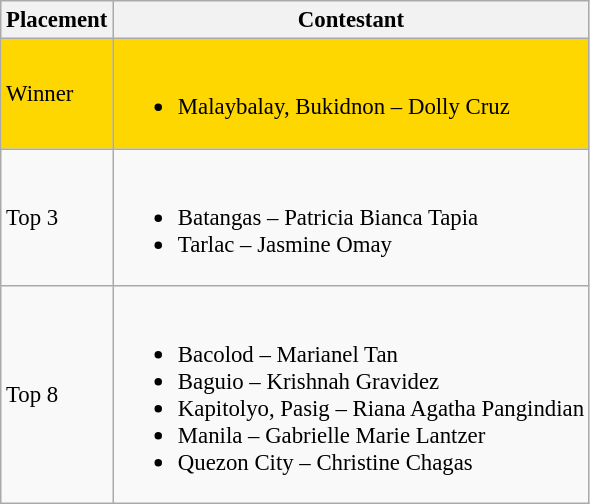<table class="wikitable sortable" style="font-size:95%;">
<tr>
<th>Placement</th>
<th>Contestant</th>
</tr>
<tr style="background:gold;">
<td>Winner</td>
<td><br><ul><li>Malaybalay, Bukidnon – Dolly Cruz</li></ul></td>
</tr>
<tr>
<td>Top 3</td>
<td><br><ul><li>Batangas – Patricia Bianca Tapia</li><li>Tarlac – Jasmine Omay</li></ul></td>
</tr>
<tr>
<td>Top 8</td>
<td><br><ul><li>Bacolod – Marianel Tan</li><li>Baguio – Krishnah Gravidez</li><li>Kapitolyo, Pasig – Riana Agatha Pangindian</li><li>Manila – Gabrielle Marie Lantzer</li><li>Quezon City – Christine Chagas</li></ul></td>
</tr>
</table>
